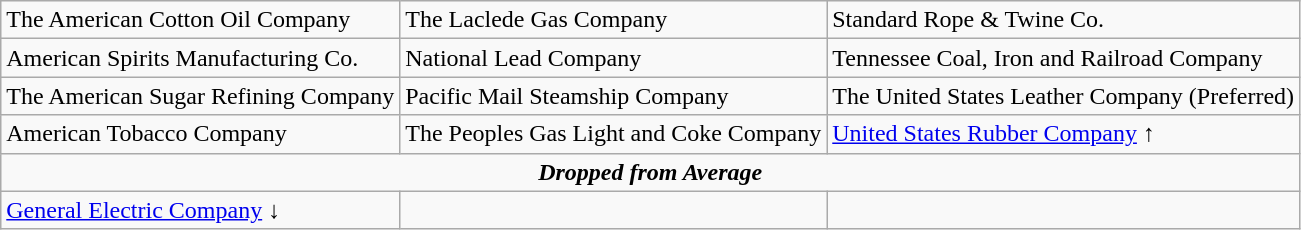<table class="wikitable" border="1">
<tr>
<td>The American Cotton Oil Company</td>
<td>The Laclede Gas Company</td>
<td>Standard Rope & Twine Co.</td>
</tr>
<tr>
<td>American Spirits Manufacturing Co.</td>
<td>National Lead Company</td>
<td>Tennessee Coal, Iron and Railroad Company</td>
</tr>
<tr>
<td>The American Sugar Refining Company</td>
<td>Pacific Mail Steamship Company</td>
<td>The United States Leather Company (Preferred)</td>
</tr>
<tr>
<td>American Tobacco Company</td>
<td>The Peoples Gas Light and Coke Company</td>
<td><a href='#'>United States Rubber Company</a> ↑</td>
</tr>
<tr>
<td colspan="3" align="center"><strong><em>Dropped from Average</em></strong></td>
</tr>
<tr>
<td><a href='#'>General Electric Company</a> ↓</td>
<td></td>
<td></td>
</tr>
</table>
